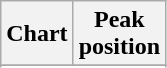<table class="wikitable sortable plainrowheaders" style="text-align:center;" border="1">
<tr>
<th scope="col">Chart</th>
<th scope="col">Peak<br>position</th>
</tr>
<tr>
</tr>
<tr>
</tr>
</table>
